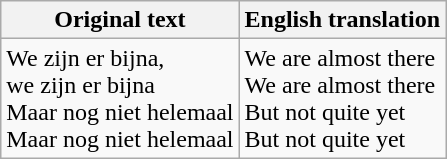<table class="wikitable">
<tr>
<th>Original text</th>
<th>English translation</th>
</tr>
<tr>
<td>We zijn er bijna,<br>we zijn er bijna<br>Maar nog niet helemaal<br>Maar nog niet helemaal</td>
<td>We are almost there<br>We are almost there<br>But not quite yet<br>But not quite yet</td>
</tr>
</table>
